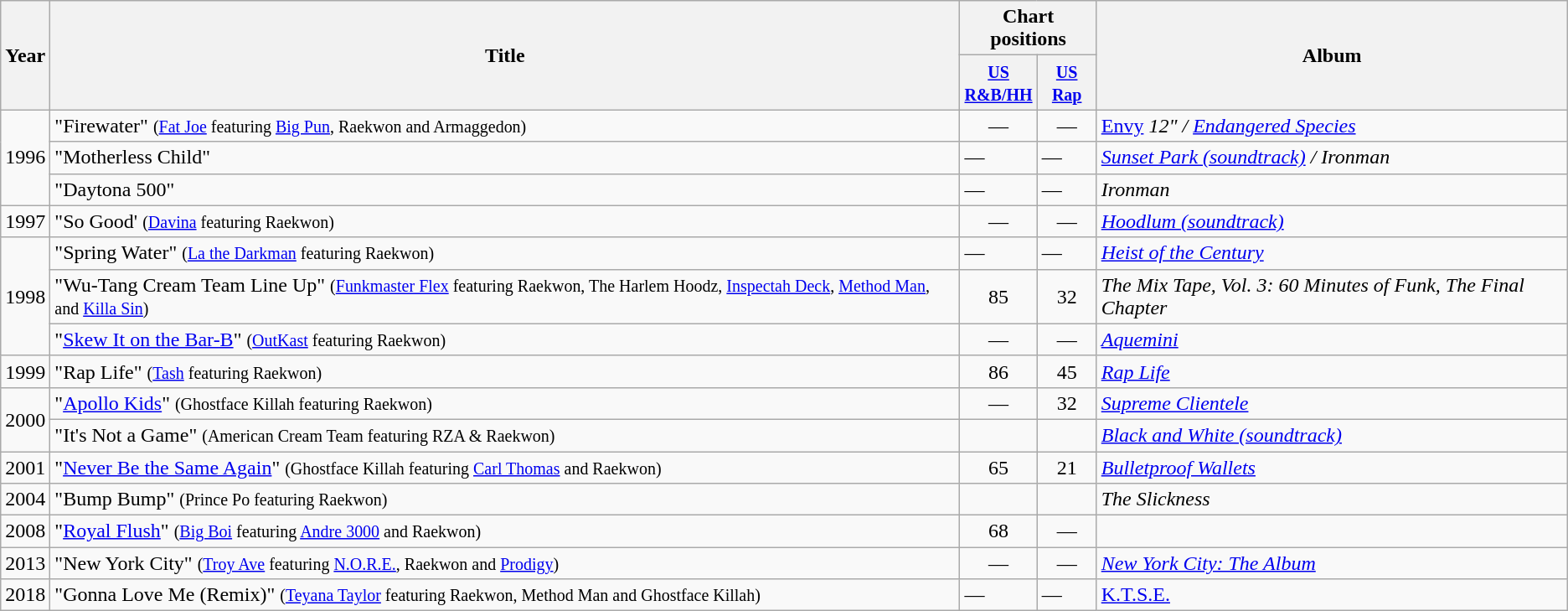<table class="wikitable">
<tr>
<th rowspan="2">Year</th>
<th rowspan="2">Title</th>
<th colspan="2">Chart positions</th>
<th rowspan=2>Album</th>
</tr>
<tr>
<th width="40"><small><a href='#'>US<br>R&B/HH</a></small></th>
<th width="40"><small><a href='#'>US<br>Rap</a></small></th>
</tr>
<tr>
<td rowspan="3">1996</td>
<td>"Firewater" <small>(<a href='#'>Fat Joe</a> featuring <a href='#'>Big Pun</a>, Raekwon and Armaggedon)</small></td>
<td align=center>—</td>
<td align=center>—</td>
<td align=left><a href='#'>Envy</a> <em>12" / <a href='#'>Endangered Species</a></em></td>
</tr>
<tr>
<td>"Motherless Child"</td>
<td>—</td>
<td>—</td>
<td><em><a href='#'>Sunset Park (soundtrack)</a> / Ironman</em></td>
</tr>
<tr>
<td>"Daytona 500"</td>
<td>—</td>
<td>—</td>
<td><em>Ironman</em></td>
</tr>
<tr>
<td>1997</td>
<td>"So Good' <small>(<a href='#'>Davina</a> featuring Raekwon)</small></td>
<td align=center>—</td>
<td align=center>—</td>
<td align=left><em><a href='#'>Hoodlum (soundtrack)</a></em></td>
</tr>
<tr>
<td rowspan="3">1998</td>
<td>"Spring Water" <small>(<a href='#'>La the Darkman</a> featuring Raekwon)</small></td>
<td>—</td>
<td>—</td>
<td><a href='#'><em>Heist of the Century</em></a></td>
</tr>
<tr>
<td>"Wu-Tang Cream Team Line Up" <small>(<a href='#'>Funkmaster Flex</a> featuring Raekwon, The Harlem Hoodz, <a href='#'>Inspectah Deck</a>, <a href='#'>Method Man</a>, and <a href='#'>Killa Sin</a>)</small></td>
<td align="center">85</td>
<td align="center">32</td>
<td><em>The Mix Tape, Vol. 3: 60 Minutes of Funk, The Final Chapter</em></td>
</tr>
<tr>
<td>"<a href='#'>Skew It on the Bar-B</a>" <small>(<a href='#'>OutKast</a> featuring Raekwon)</small></td>
<td align=center>—</td>
<td align=center>—</td>
<td><em><a href='#'>Aquemini</a></em></td>
</tr>
<tr>
<td>1999</td>
<td>"Rap Life" <small>(<a href='#'>Tash</a> featuring Raekwon)</small></td>
<td align=center>86</td>
<td align=center>45</td>
<td><em><a href='#'>Rap Life</a></em></td>
</tr>
<tr>
<td rowspan="2">2000</td>
<td>"<a href='#'>Apollo Kids</a>" <small>(Ghostface Killah featuring Raekwon)</small></td>
<td align=center>—</td>
<td align=center>32</td>
<td><em><a href='#'>Supreme Clientele</a></em></td>
</tr>
<tr>
<td>"It's Not a Game"  <small>(American Cream Team featuring RZA & Raekwon)</small></td>
<td></td>
<td></td>
<td><em><a href='#'>Black and White (soundtrack)</a></em></td>
</tr>
<tr>
<td>2001</td>
<td>"<a href='#'>Never Be the Same Again</a>" <small>(Ghostface Killah featuring <a href='#'>Carl Thomas</a> and Raekwon)</small></td>
<td align=center>65</td>
<td align=center>21</td>
<td><em><a href='#'>Bulletproof Wallets</a></em></td>
</tr>
<tr>
<td>2004</td>
<td>"Bump Bump" <small>(Prince Po featuring Raekwon)</small></td>
<td></td>
<td></td>
<td><em>The Slickness</em></td>
</tr>
<tr>
<td>2008</td>
<td>"<a href='#'>Royal Flush</a>" <small>(<a href='#'>Big Boi</a> featuring <a href='#'>Andre 3000</a> and Raekwon)</small></td>
<td align=center>68</td>
<td align=center>—</td>
<td></td>
</tr>
<tr>
<td>2013</td>
<td>"New York City" <small>(<a href='#'>Troy Ave</a> featuring <a href='#'>N.O.R.E.</a>, Raekwon and <a href='#'>Prodigy</a>)</small></td>
<td align=center>—</td>
<td align=center>—</td>
<td><em><a href='#'>New York City: The Album</a></em></td>
</tr>
<tr>
<td>2018</td>
<td>"Gonna Love Me (Remix)" <small>(<a href='#'>Teyana Taylor</a> featuring Raekwon, Method Man and Ghostface Killah)</small></td>
<td>—</td>
<td>—</td>
<td><a href='#'>K.T.S.E.</a></td>
</tr>
</table>
